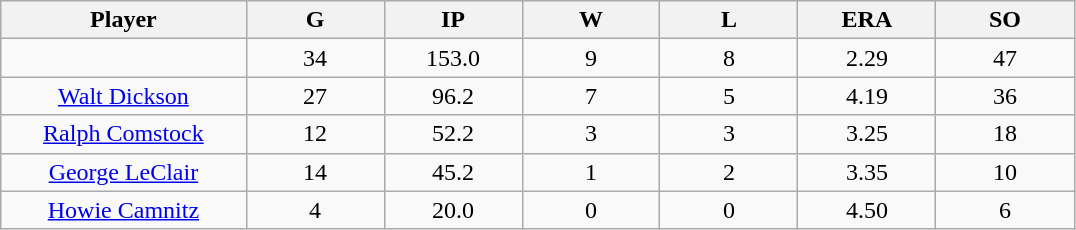<table class="wikitable sortable">
<tr>
<th bgcolor="#DDDDFF" width="16%">Player</th>
<th bgcolor="#DDDDFF" width="9%">G</th>
<th bgcolor="#DDDDFF" width="9%">IP</th>
<th bgcolor="#DDDDFF" width="9%">W</th>
<th bgcolor="#DDDDFF" width="9%">L</th>
<th bgcolor="#DDDDFF" width="9%">ERA</th>
<th bgcolor="#DDDDFF" width="9%">SO</th>
</tr>
<tr align="center">
<td></td>
<td>34</td>
<td>153.0</td>
<td>9</td>
<td>8</td>
<td>2.29</td>
<td>47</td>
</tr>
<tr align="center">
<td><a href='#'>Walt Dickson</a></td>
<td>27</td>
<td>96.2</td>
<td>7</td>
<td>5</td>
<td>4.19</td>
<td>36</td>
</tr>
<tr align="center">
<td><a href='#'>Ralph Comstock</a></td>
<td>12</td>
<td>52.2</td>
<td>3</td>
<td>3</td>
<td>3.25</td>
<td>18</td>
</tr>
<tr align="center">
<td><a href='#'>George LeClair</a></td>
<td>14</td>
<td>45.2</td>
<td>1</td>
<td>2</td>
<td>3.35</td>
<td>10</td>
</tr>
<tr align="center">
<td><a href='#'>Howie Camnitz</a></td>
<td>4</td>
<td>20.0</td>
<td>0</td>
<td>0</td>
<td>4.50</td>
<td>6</td>
</tr>
</table>
